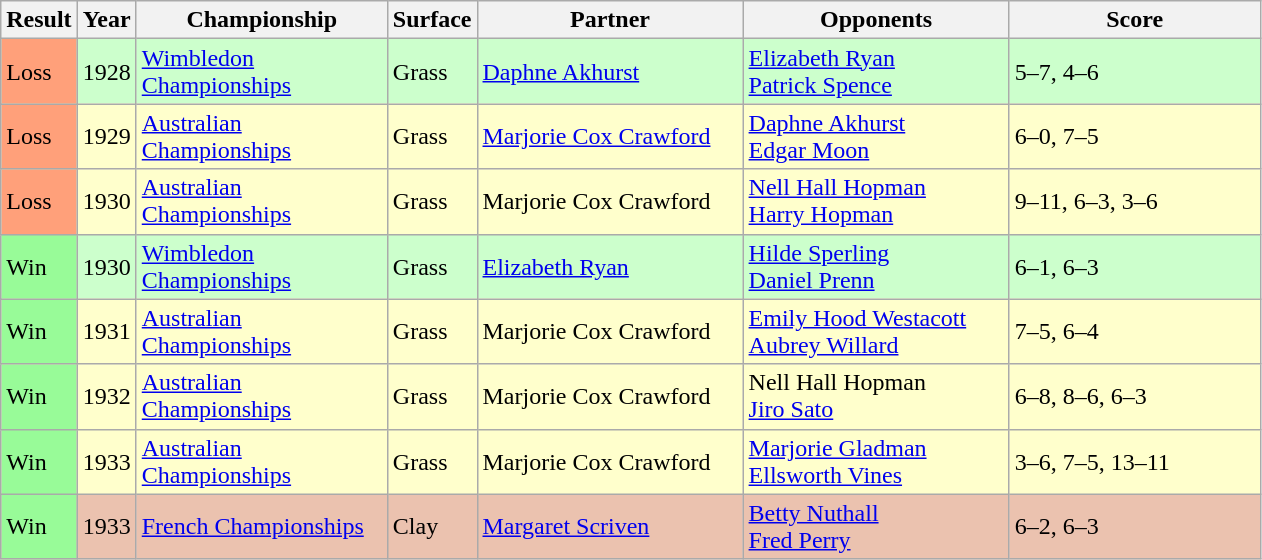<table class="sortable wikitable">
<tr>
<th>Result</th>
<th>Year</th>
<th style="width:160px">Championship</th>
<th style="width:50px">Surface</th>
<th style="width:170px">Partner</th>
<th style="width:170px">Opponents</th>
<th style="width:160px" class="unsortable">Score</th>
</tr>
<tr style="background:#cfc;">
<td style="background:#FFA07A">Loss</td>
<td>1928</td>
<td><a href='#'>Wimbledon Championships</a></td>
<td>Grass</td>
<td> <a href='#'>Daphne Akhurst</a></td>
<td> <a href='#'>Elizabeth Ryan</a> <br>  <a href='#'>Patrick Spence</a></td>
<td>5–7, 4–6</td>
</tr>
<tr style="background:#ffc;">
<td style="background:#FFA07A">Loss</td>
<td>1929</td>
<td><a href='#'>Australian Championships</a></td>
<td>Grass</td>
<td> <a href='#'>Marjorie Cox Crawford</a></td>
<td> <a href='#'>Daphne Akhurst</a> <br>  <a href='#'>Edgar Moon</a></td>
<td>6–0, 7–5</td>
</tr>
<tr style="background:#ffc;">
<td style="background:#FFA07A">Loss</td>
<td>1930</td>
<td><a href='#'>Australian Championships</a></td>
<td>Grass</td>
<td> Marjorie Cox Crawford</td>
<td> <a href='#'>Nell Hall Hopman</a> <br>  <a href='#'>Harry Hopman</a></td>
<td>9–11, 6–3, 3–6</td>
</tr>
<tr style="background:#cfc;">
<td style="background:#98FB98">Win</td>
<td>1930</td>
<td><a href='#'>Wimbledon Championships</a></td>
<td>Grass</td>
<td> <a href='#'>Elizabeth Ryan</a></td>
<td> <a href='#'>Hilde Sperling</a> <br>  <a href='#'>Daniel Prenn</a></td>
<td>6–1, 6–3</td>
</tr>
<tr style="background:#ffc;">
<td style="background:#98FB98">Win</td>
<td>1931</td>
<td><a href='#'>Australian Championships</a></td>
<td>Grass</td>
<td> Marjorie Cox Crawford</td>
<td> <a href='#'>Emily Hood Westacott</a> <br>  <a href='#'>Aubrey Willard</a></td>
<td>7–5, 6–4</td>
</tr>
<tr style="background:#ffc;">
<td style="background:#98FB98">Win</td>
<td>1932</td>
<td><a href='#'>Australian Championships</a></td>
<td>Grass</td>
<td> Marjorie Cox Crawford</td>
<td> Nell Hall Hopman <br>  <a href='#'>Jiro Sato</a></td>
<td>6–8, 8–6, 6–3</td>
</tr>
<tr style="background:#ffc;">
<td style="background:#98FB98">Win</td>
<td>1933</td>
<td><a href='#'>Australian Championships</a></td>
<td>Grass</td>
<td> Marjorie Cox Crawford</td>
<td> <a href='#'>Marjorie Gladman</a> <br>  <a href='#'>Ellsworth Vines</a></td>
<td>3–6, 7–5, 13–11</td>
</tr>
<tr style="background:#ebc2af;">
<td style="background:#98FB98">Win</td>
<td>1933</td>
<td><a href='#'>French Championships</a></td>
<td>Clay</td>
<td> <a href='#'>Margaret Scriven</a></td>
<td> <a href='#'>Betty Nuthall</a> <br>  <a href='#'>Fred Perry</a></td>
<td>6–2, 6–3</td>
</tr>
</table>
